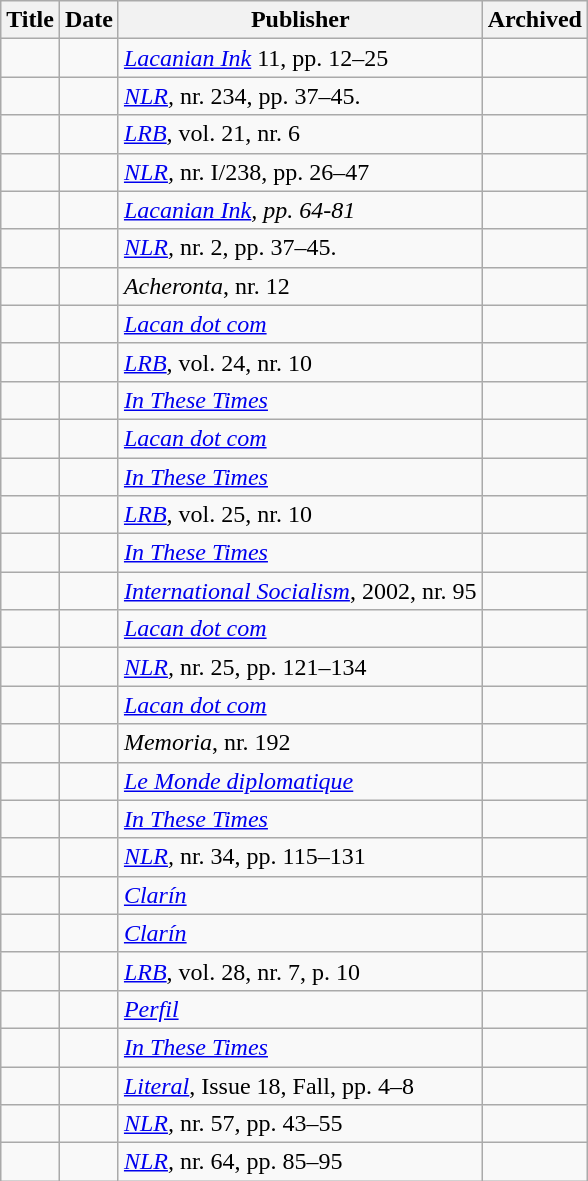<table class="wikitable sortable mw-collapsible">
<tr>
<th><strong>Title</strong></th>
<th>Date</th>
<th>Publisher</th>
<th>Archived</th>
</tr>
<tr>
<td></td>
<td></td>
<td><em><a href='#'>Lacanian Ink</a></em> 11, pp. 12–25</td>
<td></td>
</tr>
<tr>
<td></td>
<td></td>
<td><em><a href='#'>NLR</a>,</em> nr. 234, pp. 37–45.</td>
<td></td>
</tr>
<tr>
<td></td>
<td></td>
<td><a href='#'><em>LRB</em></a>, vol. 21, nr. 6</td>
<td></td>
</tr>
<tr>
<td></td>
<td></td>
<td><em><a href='#'>NLR</a>,</em> nr. I/238, pp. 26–47</td>
<td></td>
</tr>
<tr>
<td></td>
<td></td>
<td><em><a href='#'>Lacanian Ink</a>, pp. 64-81</em></td>
<td></td>
</tr>
<tr>
<td></td>
<td></td>
<td><em><a href='#'>NLR</a>,</em> nr. 2, pp. 37–45.</td>
<td></td>
</tr>
<tr>
<td></td>
<td></td>
<td><em>Acheronta</em>, nr. 12</td>
<td></td>
</tr>
<tr>
<td></td>
<td></td>
<td><a href='#'><em>Lacan dot com</em></a></td>
<td></td>
</tr>
<tr>
<td></td>
<td></td>
<td><a href='#'><em>LRB</em></a>, vol. 24, nr. 10</td>
<td></td>
</tr>
<tr>
<td></td>
<td></td>
<td><em><a href='#'>In These Times</a></em></td>
<td></td>
</tr>
<tr>
<td></td>
<td></td>
<td><a href='#'><em>Lacan dot com</em></a></td>
<td></td>
</tr>
<tr>
<td></td>
<td></td>
<td><em><a href='#'>In These Times</a></em></td>
<td></td>
</tr>
<tr>
<td></td>
<td></td>
<td><a href='#'><em>LRB</em></a>, vol. 25, nr. 10</td>
<td></td>
</tr>
<tr>
<td></td>
<td></td>
<td><em><a href='#'>In These Times</a></em></td>
<td></td>
</tr>
<tr>
<td></td>
<td></td>
<td><a href='#'><em>International Socialism</em></a>, 2002, nr. 95</td>
<td></td>
</tr>
<tr>
<td></td>
<td></td>
<td><a href='#'><em>Lacan dot com</em></a></td>
<td></td>
</tr>
<tr>
<td></td>
<td></td>
<td><em><a href='#'>NLR</a>,</em> nr. 25, pp. 121–134</td>
<td></td>
</tr>
<tr>
<td></td>
<td></td>
<td><a href='#'><em>Lacan dot com</em></a></td>
<td></td>
</tr>
<tr>
<td></td>
<td></td>
<td><em>Memoria</em>, nr. 192</td>
<td></td>
</tr>
<tr>
<td></td>
<td></td>
<td><em><a href='#'>Le Monde diplomatique</a></em></td>
<td></td>
</tr>
<tr>
<td></td>
<td></td>
<td><em><a href='#'>In These Times</a></em></td>
<td></td>
</tr>
<tr>
<td></td>
<td></td>
<td><em><a href='#'>NLR</a>,</em> nr. 34, pp. 115–131</td>
<td></td>
</tr>
<tr>
<td></td>
<td></td>
<td><em><a href='#'>Clarín</a></em></td>
<td></td>
</tr>
<tr>
<td></td>
<td></td>
<td><em><a href='#'>Clarín</a></em></td>
<td></td>
</tr>
<tr>
<td></td>
<td></td>
<td><a href='#'><em>LRB</em></a>, vol. 28, nr. 7, p. 10</td>
<td></td>
</tr>
<tr>
<td> </td>
<td></td>
<td><em><a href='#'>Perfil</a></em></td>
<td></td>
</tr>
<tr>
<td></td>
<td></td>
<td><em><a href='#'>In These Times</a></em></td>
<td></td>
</tr>
<tr>
<td></td>
<td></td>
<td><em><a href='#'>Literal</a></em>, Issue 18, Fall, pp. 4–8</td>
<td></td>
</tr>
<tr>
<td></td>
<td></td>
<td><em><a href='#'>NLR</a>,</em> nr. 57, pp. 43–55</td>
<td></td>
</tr>
<tr>
<td></td>
<td></td>
<td><em><a href='#'>NLR</a>,</em> nr. 64, pp. 85–95</td>
<td></td>
</tr>
</table>
